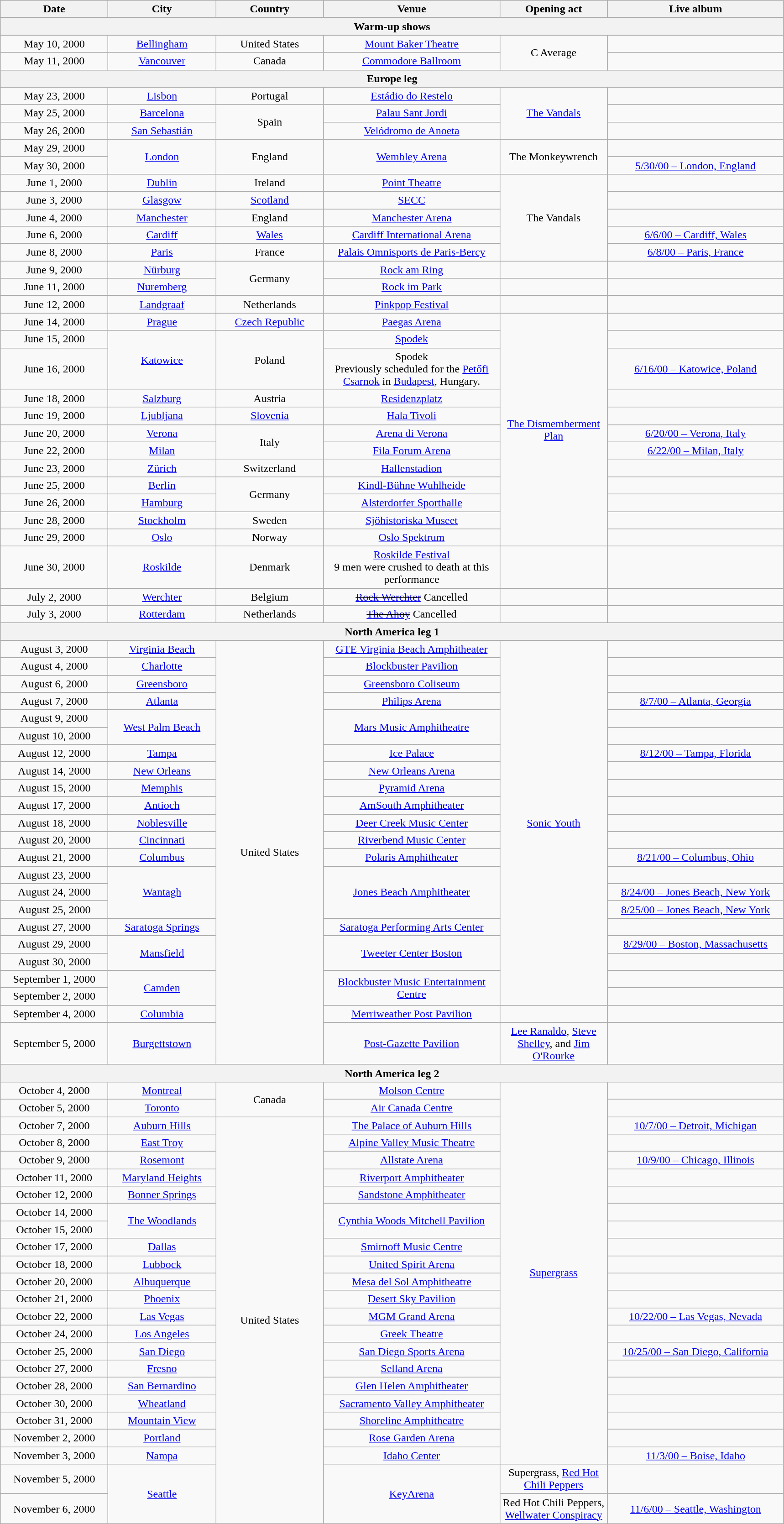<table class="wikitable" style="text-align:center;">
<tr>
<th style="width:150px;">Date</th>
<th style="width:150px;">City</th>
<th style="width:150px;">Country</th>
<th style="width:250px;">Venue</th>
<th style="width:150px;">Opening act</th>
<th style="width:250px;">Live album</th>
</tr>
<tr>
<th colspan="6">Warm-up shows</th>
</tr>
<tr>
<td>May 10, 2000</td>
<td><a href='#'>Bellingham</a></td>
<td>United States</td>
<td><a href='#'>Mount Baker Theatre</a></td>
<td rowspan="2">C Average</td>
<td></td>
</tr>
<tr>
<td>May 11, 2000</td>
<td><a href='#'>Vancouver</a></td>
<td>Canada</td>
<td><a href='#'>Commodore Ballroom</a></td>
<td></td>
</tr>
<tr>
<th colspan="6">Europe leg</th>
</tr>
<tr>
<td>May 23, 2000</td>
<td><a href='#'>Lisbon</a></td>
<td>Portugal</td>
<td><a href='#'>Estádio do Restelo</a></td>
<td rowspan="3"><a href='#'>The Vandals</a></td>
<td></td>
</tr>
<tr>
<td>May 25, 2000</td>
<td><a href='#'>Barcelona</a></td>
<td rowspan="2">Spain</td>
<td><a href='#'>Palau Sant Jordi</a></td>
<td></td>
</tr>
<tr>
<td>May 26, 2000</td>
<td><a href='#'>San Sebastián</a></td>
<td><a href='#'>Velódromo de Anoeta</a></td>
<td></td>
</tr>
<tr>
<td>May 29, 2000</td>
<td rowspan="2"><a href='#'>London</a></td>
<td rowspan="2">England</td>
<td rowspan="2"><a href='#'>Wembley Arena</a></td>
<td rowspan="2">The Monkeywrench</td>
<td></td>
</tr>
<tr>
<td>May 30, 2000</td>
<td><a href='#'>5/30/00 – London, England</a></td>
</tr>
<tr>
<td>June 1, 2000</td>
<td><a href='#'>Dublin</a></td>
<td>Ireland</td>
<td><a href='#'>Point Theatre</a></td>
<td rowspan="5">The Vandals</td>
<td></td>
</tr>
<tr>
<td>June 3, 2000</td>
<td><a href='#'>Glasgow</a></td>
<td><a href='#'>Scotland</a></td>
<td><a href='#'>SECC</a></td>
<td></td>
</tr>
<tr>
<td>June 4, 2000</td>
<td><a href='#'>Manchester</a></td>
<td>England</td>
<td><a href='#'>Manchester Arena</a></td>
<td></td>
</tr>
<tr>
<td>June 6, 2000</td>
<td><a href='#'>Cardiff</a></td>
<td><a href='#'>Wales</a></td>
<td><a href='#'>Cardiff International Arena</a></td>
<td><a href='#'>6/6/00 – Cardiff, Wales</a></td>
</tr>
<tr>
<td>June 8, 2000</td>
<td><a href='#'>Paris</a></td>
<td>France</td>
<td><a href='#'>Palais Omnisports de Paris-Bercy</a></td>
<td><a href='#'>6/8/00 – Paris, France</a></td>
</tr>
<tr>
<td>June 9, 2000</td>
<td><a href='#'>Nürburg</a></td>
<td rowspan="2">Germany</td>
<td><a href='#'>Rock am Ring</a></td>
<td></td>
<td></td>
</tr>
<tr>
<td>June 11, 2000</td>
<td><a href='#'>Nuremberg</a></td>
<td><a href='#'>Rock im Park</a></td>
<td></td>
<td></td>
</tr>
<tr>
<td>June 12, 2000</td>
<td><a href='#'>Landgraaf</a></td>
<td>Netherlands</td>
<td><a href='#'>Pinkpop Festival</a></td>
<td></td>
<td></td>
</tr>
<tr>
<td>June 14, 2000</td>
<td><a href='#'>Prague</a></td>
<td><a href='#'>Czech Republic</a></td>
<td><a href='#'>Paegas Arena</a></td>
<td rowspan="12"><a href='#'>The Dismemberment Plan</a></td>
<td></td>
</tr>
<tr>
<td>June 15, 2000</td>
<td rowspan="2"><a href='#'>Katowice</a></td>
<td rowspan="2">Poland</td>
<td><a href='#'>Spodek</a></td>
<td></td>
</tr>
<tr>
<td>June 16, 2000</td>
<td>Spodek<br>Previously scheduled for the <a href='#'>Petőfi Csarnok</a> in <a href='#'>Budapest</a>, Hungary.</td>
<td><a href='#'>6/16/00 – Katowice, Poland</a></td>
</tr>
<tr>
<td>June 18, 2000</td>
<td><a href='#'>Salzburg</a></td>
<td>Austria</td>
<td><a href='#'>Residenzplatz</a></td>
<td></td>
</tr>
<tr>
<td>June 19, 2000</td>
<td><a href='#'>Ljubljana</a></td>
<td><a href='#'>Slovenia</a></td>
<td><a href='#'>Hala Tivoli</a></td>
<td></td>
</tr>
<tr>
<td>June 20, 2000</td>
<td><a href='#'>Verona</a></td>
<td rowspan="2">Italy</td>
<td><a href='#'>Arena di Verona</a></td>
<td><a href='#'>6/20/00 – Verona, Italy</a></td>
</tr>
<tr>
<td>June 22, 2000</td>
<td><a href='#'>Milan</a></td>
<td><a href='#'>Fila Forum Arena</a></td>
<td><a href='#'>6/22/00 – Milan, Italy</a></td>
</tr>
<tr>
<td>June 23, 2000</td>
<td><a href='#'>Zürich</a></td>
<td>Switzerland</td>
<td><a href='#'>Hallenstadion</a></td>
<td></td>
</tr>
<tr>
<td>June 25, 2000</td>
<td><a href='#'>Berlin</a></td>
<td rowspan="2">Germany</td>
<td><a href='#'>Kindl-Bühne Wuhlheide</a></td>
<td></td>
</tr>
<tr>
<td>June 26, 2000</td>
<td><a href='#'>Hamburg</a></td>
<td><a href='#'>Alsterdorfer Sporthalle</a></td>
<td></td>
</tr>
<tr>
<td>June 28, 2000</td>
<td><a href='#'>Stockholm</a></td>
<td>Sweden</td>
<td><a href='#'>Sjöhistoriska Museet</a></td>
<td></td>
</tr>
<tr>
<td>June 29, 2000</td>
<td><a href='#'>Oslo</a></td>
<td>Norway</td>
<td><a href='#'>Oslo Spektrum</a></td>
<td></td>
</tr>
<tr>
<td>June 30, 2000</td>
<td><a href='#'>Roskilde</a></td>
<td>Denmark</td>
<td><a href='#'>Roskilde Festival</a><br>9 men were crushed to death at this performance</td>
<td></td>
<td></td>
</tr>
<tr>
<td>July 2, 2000</td>
<td><a href='#'>Werchter</a></td>
<td>Belgium</td>
<td><s><a href='#'>Rock Werchter</a></s> Cancelled</td>
<td></td>
<td></td>
</tr>
<tr>
<td>July 3, 2000</td>
<td><a href='#'>Rotterdam</a></td>
<td>Netherlands</td>
<td><s><a href='#'>The Ahoy</a></s> Cancelled</td>
<td></td>
<td></td>
</tr>
<tr>
<th colspan="6">North America leg 1</th>
</tr>
<tr>
<td>August 3, 2000</td>
<td><a href='#'>Virginia Beach</a></td>
<td rowspan="23">United States</td>
<td><a href='#'>GTE Virginia Beach Amphitheater</a></td>
<td rowspan="21"><a href='#'>Sonic Youth</a></td>
<td></td>
</tr>
<tr>
<td>August 4, 2000</td>
<td><a href='#'>Charlotte</a></td>
<td><a href='#'>Blockbuster Pavilion</a></td>
<td></td>
</tr>
<tr>
<td>August 6, 2000</td>
<td><a href='#'>Greensboro</a></td>
<td><a href='#'>Greensboro Coliseum</a></td>
<td></td>
</tr>
<tr>
<td>August 7, 2000</td>
<td><a href='#'>Atlanta</a></td>
<td><a href='#'>Philips Arena</a></td>
<td><a href='#'>8/7/00 – Atlanta, Georgia</a></td>
</tr>
<tr>
<td>August 9, 2000</td>
<td rowspan="2"><a href='#'>West Palm Beach</a></td>
<td rowspan="2"><a href='#'>Mars Music Amphitheatre</a></td>
<td></td>
</tr>
<tr>
<td>August 10, 2000</td>
<td></td>
</tr>
<tr>
<td>August 12, 2000</td>
<td><a href='#'>Tampa</a></td>
<td><a href='#'>Ice Palace</a></td>
<td><a href='#'>8/12/00 – Tampa, Florida</a></td>
</tr>
<tr>
<td>August 14, 2000</td>
<td><a href='#'>New Orleans</a></td>
<td><a href='#'>New Orleans Arena</a></td>
<td></td>
</tr>
<tr>
<td>August 15, 2000</td>
<td><a href='#'>Memphis</a></td>
<td><a href='#'>Pyramid Arena</a></td>
<td></td>
</tr>
<tr>
<td>August 17, 2000</td>
<td><a href='#'>Antioch</a></td>
<td><a href='#'>AmSouth Amphitheater</a></td>
<td></td>
</tr>
<tr>
<td>August 18, 2000</td>
<td><a href='#'>Noblesville</a></td>
<td><a href='#'>Deer Creek Music Center</a></td>
<td></td>
</tr>
<tr>
<td>August 20, 2000</td>
<td><a href='#'>Cincinnati</a></td>
<td><a href='#'>Riverbend Music Center</a></td>
<td></td>
</tr>
<tr>
<td>August 21, 2000</td>
<td><a href='#'>Columbus</a></td>
<td><a href='#'>Polaris Amphitheater</a></td>
<td><a href='#'>8/21/00 – Columbus, Ohio</a></td>
</tr>
<tr>
<td>August 23, 2000</td>
<td rowspan="3"><a href='#'>Wantagh</a></td>
<td rowspan="3"><a href='#'>Jones Beach Amphitheater</a></td>
<td></td>
</tr>
<tr>
<td>August 24, 2000</td>
<td><a href='#'>8/24/00 – Jones Beach, New York</a></td>
</tr>
<tr>
<td>August 25, 2000</td>
<td><a href='#'>8/25/00 – Jones Beach, New York</a></td>
</tr>
<tr>
<td>August 27, 2000</td>
<td><a href='#'>Saratoga Springs</a></td>
<td><a href='#'>Saratoga Performing Arts Center</a></td>
<td></td>
</tr>
<tr>
<td>August 29, 2000</td>
<td rowspan="2"><a href='#'>Mansfield</a></td>
<td rowspan="2"><a href='#'>Tweeter Center Boston</a></td>
<td><a href='#'>8/29/00 – Boston, Massachusetts</a></td>
</tr>
<tr>
<td>August 30, 2000</td>
<td></td>
</tr>
<tr>
<td>September 1, 2000</td>
<td rowspan="2"><a href='#'>Camden</a></td>
<td rowspan="2"><a href='#'>Blockbuster Music Entertainment Centre</a></td>
<td></td>
</tr>
<tr>
<td>September 2, 2000</td>
<td></td>
</tr>
<tr>
<td>September 4, 2000</td>
<td><a href='#'>Columbia</a></td>
<td><a href='#'>Merriweather Post Pavilion</a></td>
<td></td>
<td></td>
</tr>
<tr>
<td>September 5, 2000</td>
<td><a href='#'>Burgettstown</a></td>
<td><a href='#'>Post-Gazette Pavilion</a></td>
<td><a href='#'>Lee Ranaldo</a>, <a href='#'>Steve Shelley</a>, and <a href='#'>Jim O'Rourke</a></td>
<td></td>
</tr>
<tr>
<th colspan="6">North America leg 2</th>
</tr>
<tr>
<td>October 4, 2000</td>
<td><a href='#'>Montreal</a></td>
<td rowspan="2">Canada</td>
<td><a href='#'>Molson Centre</a></td>
<td rowspan="22"><a href='#'>Supergrass</a></td>
<td></td>
</tr>
<tr>
<td>October 5, 2000</td>
<td><a href='#'>Toronto</a></td>
<td><a href='#'>Air Canada Centre</a></td>
<td></td>
</tr>
<tr>
<td>October 7, 2000</td>
<td><a href='#'>Auburn Hills</a></td>
<td rowspan="22">United States</td>
<td><a href='#'>The Palace of Auburn Hills</a></td>
<td><a href='#'>10/7/00 – Detroit, Michigan</a></td>
</tr>
<tr>
<td>October 8, 2000</td>
<td><a href='#'>East Troy</a></td>
<td><a href='#'>Alpine Valley Music Theatre</a></td>
<td></td>
</tr>
<tr>
<td>October 9, 2000</td>
<td><a href='#'>Rosemont</a></td>
<td><a href='#'>Allstate Arena</a></td>
<td><a href='#'>10/9/00 – Chicago, Illinois</a></td>
</tr>
<tr>
<td>October 11, 2000</td>
<td><a href='#'>Maryland Heights</a></td>
<td><a href='#'>Riverport Amphitheater</a></td>
<td></td>
</tr>
<tr>
<td>October 12, 2000</td>
<td><a href='#'>Bonner Springs</a></td>
<td><a href='#'>Sandstone Amphitheater</a></td>
<td></td>
</tr>
<tr>
<td>October 14, 2000</td>
<td rowspan="2"><a href='#'>The Woodlands</a></td>
<td rowspan="2"><a href='#'>Cynthia Woods Mitchell Pavilion</a></td>
<td></td>
</tr>
<tr>
<td>October 15, 2000</td>
<td></td>
</tr>
<tr>
<td>October 17, 2000</td>
<td><a href='#'>Dallas</a></td>
<td><a href='#'>Smirnoff Music Centre</a></td>
<td></td>
</tr>
<tr>
<td>October 18, 2000</td>
<td><a href='#'>Lubbock</a></td>
<td><a href='#'>United Spirit Arena</a></td>
<td></td>
</tr>
<tr>
<td>October 20, 2000</td>
<td><a href='#'>Albuquerque</a></td>
<td><a href='#'>Mesa del Sol Amphitheatre</a></td>
<td></td>
</tr>
<tr>
<td>October 21, 2000</td>
<td><a href='#'>Phoenix</a></td>
<td><a href='#'>Desert Sky Pavilion</a></td>
<td></td>
</tr>
<tr>
<td>October 22, 2000</td>
<td><a href='#'>Las Vegas</a></td>
<td><a href='#'>MGM Grand Arena</a></td>
<td><a href='#'>10/22/00 – Las Vegas, Nevada</a></td>
</tr>
<tr>
<td>October 24, 2000</td>
<td><a href='#'>Los Angeles</a></td>
<td><a href='#'>Greek Theatre</a></td>
<td></td>
</tr>
<tr>
<td>October 25, 2000</td>
<td><a href='#'>San Diego</a></td>
<td><a href='#'>San Diego Sports Arena</a></td>
<td><a href='#'>10/25/00 – San Diego, California</a></td>
</tr>
<tr>
<td>October 27, 2000</td>
<td><a href='#'>Fresno</a></td>
<td><a href='#'>Selland Arena</a></td>
<td></td>
</tr>
<tr>
<td>October 28, 2000</td>
<td><a href='#'>San Bernardino</a></td>
<td><a href='#'>Glen Helen Amphitheater</a></td>
<td></td>
</tr>
<tr>
<td>October 30, 2000</td>
<td><a href='#'>Wheatland</a></td>
<td><a href='#'>Sacramento Valley Amphitheater</a></td>
<td></td>
</tr>
<tr>
<td>October 31, 2000</td>
<td><a href='#'>Mountain View</a></td>
<td><a href='#'>Shoreline Amphitheatre</a></td>
<td></td>
</tr>
<tr>
<td>November 2, 2000</td>
<td><a href='#'>Portland</a></td>
<td><a href='#'>Rose Garden Arena</a></td>
<td></td>
</tr>
<tr>
<td>November 3, 2000</td>
<td><a href='#'>Nampa</a></td>
<td><a href='#'>Idaho Center</a></td>
<td><a href='#'>11/3/00 – Boise, Idaho</a></td>
</tr>
<tr>
<td>November 5, 2000</td>
<td rowspan="2"><a href='#'>Seattle</a></td>
<td rowspan="2"><a href='#'>KeyArena</a></td>
<td>Supergrass, <a href='#'>Red Hot Chili Peppers</a></td>
<td></td>
</tr>
<tr>
<td>November 6, 2000</td>
<td>Red Hot Chili Peppers, <a href='#'>Wellwater Conspiracy</a></td>
<td><a href='#'>11/6/00 – Seattle, Washington</a></td>
</tr>
</table>
